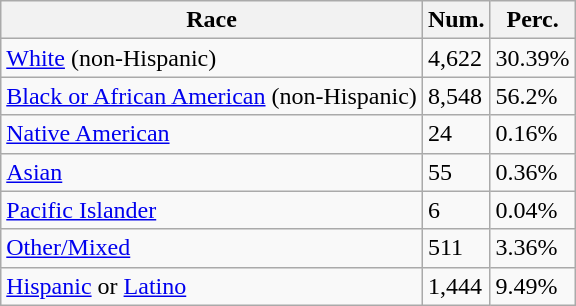<table class="wikitable">
<tr>
<th>Race</th>
<th>Num.</th>
<th>Perc.</th>
</tr>
<tr>
<td><a href='#'>White</a> (non-Hispanic)</td>
<td>4,622</td>
<td>30.39%</td>
</tr>
<tr>
<td><a href='#'>Black or African American</a> (non-Hispanic)</td>
<td>8,548</td>
<td>56.2%</td>
</tr>
<tr>
<td><a href='#'>Native American</a></td>
<td>24</td>
<td>0.16%</td>
</tr>
<tr>
<td><a href='#'>Asian</a></td>
<td>55</td>
<td>0.36%</td>
</tr>
<tr>
<td><a href='#'>Pacific Islander</a></td>
<td>6</td>
<td>0.04%</td>
</tr>
<tr>
<td><a href='#'>Other/Mixed</a></td>
<td>511</td>
<td>3.36%</td>
</tr>
<tr>
<td><a href='#'>Hispanic</a> or <a href='#'>Latino</a></td>
<td>1,444</td>
<td>9.49%</td>
</tr>
</table>
